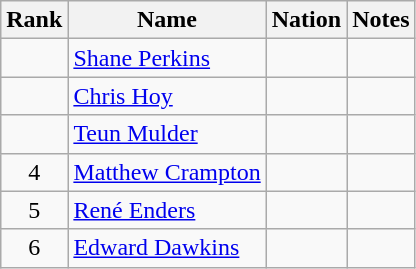<table class="wikitable sortable" style="text-align:center">
<tr>
<th>Rank</th>
<th>Name</th>
<th>Nation</th>
<th>Notes</th>
</tr>
<tr>
<td></td>
<td align=left><a href='#'>Shane Perkins</a></td>
<td align=left></td>
<td></td>
</tr>
<tr>
<td></td>
<td align=left><a href='#'>Chris Hoy</a></td>
<td align=left></td>
<td></td>
</tr>
<tr>
<td></td>
<td align=left><a href='#'>Teun Mulder</a></td>
<td align=left></td>
<td></td>
</tr>
<tr>
<td>4</td>
<td align=left><a href='#'>Matthew Crampton</a></td>
<td align=left></td>
<td></td>
</tr>
<tr>
<td>5</td>
<td align=left><a href='#'>René Enders</a></td>
<td align=left></td>
<td></td>
</tr>
<tr>
<td>6</td>
<td align=left><a href='#'>Edward Dawkins</a></td>
<td align=left></td>
<td></td>
</tr>
</table>
